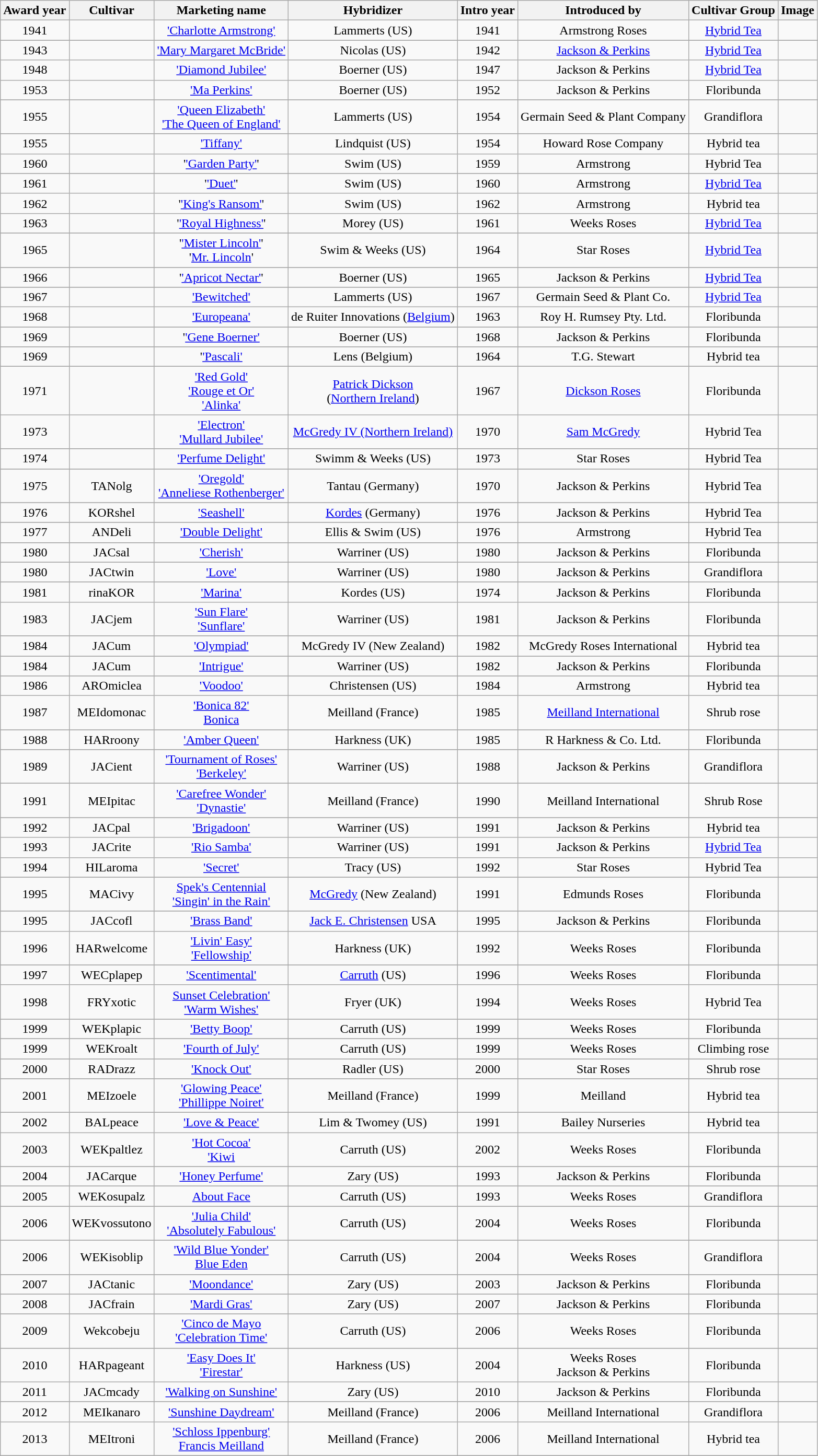<table class="wikitable sortable" style="text-align:center">
<tr>
<th>Award year</th>
<th>Cultivar</th>
<th>Marketing name</th>
<th>Hybridizer</th>
<th>Intro year</th>
<th>Introduced by</th>
<th>Cultivar Group</th>
<th class="unsortable">Image</th>
</tr>
<tr>
<td>1941</td>
<td></td>
<td><a href='#'>'Charlotte Armstrong'</a></td>
<td>Lammerts (US)</td>
<td>1941</td>
<td>Armstrong Roses</td>
<td><a href='#'>Hybrid Tea</a></td>
<td></td>
</tr>
<tr>
</tr>
<tr || Nicolas (US)|| 1942 ||>
</tr>
<tr>
</tr>
<tr>
<td>1943</td>
<td></td>
<td><a href='#'>'Mary Margaret McBride'</a></td>
<td>Nicolas (US)</td>
<td>1942</td>
<td><a href='#'>Jackson & Perkins</a></td>
<td><a href='#'>Hybrid Tea</a></td>
<td></td>
</tr>
<tr>
<td>1948</td>
<td></td>
<td><a href='#'>'Diamond Jubilee'</a></td>
<td>Boerner (US)</td>
<td>1947</td>
<td>Jackson & Perkins</td>
<td><a href='#'>Hybrid Tea</a></td>
<td></td>
</tr>
<tr>
<td>1953</td>
<td></td>
<td><a href='#'>'Ma Perkins'</a></td>
<td>Boerner (US)</td>
<td>1952</td>
<td>Jackson & Perkins</td>
<td>Floribunda</td>
<td></td>
</tr>
<tr>
</tr>
<tr>
<td>1955</td>
<td></td>
<td><a href='#'>'Queen Elizabeth'</a><br> <a href='#'>'The Queen of England'</a></td>
<td>Lammerts (US)</td>
<td>1954</td>
<td>Germain Seed & Plant Company</td>
<td>Grandiflora</td>
<td></td>
</tr>
<tr>
</tr>
<tr>
<td>1955</td>
<td></td>
<td><a href='#'>'Tiffany'</a></td>
<td>Lindquist (US)</td>
<td>1954</td>
<td>Howard Rose Company</td>
<td>Hybrid tea</td>
<td></td>
</tr>
<tr>
<td>1960</td>
<td></td>
<td>'<a href='#'>'Garden Party'</a>'</td>
<td>Swim (US)</td>
<td>1959</td>
<td>Armstrong</td>
<td>Hybrid Tea</td>
<td></td>
</tr>
<tr>
</tr>
<tr>
<td>1961</td>
<td></td>
<td>'<a href='#'>'Duet'</a>'</td>
<td>Swim (US)</td>
<td>1960</td>
<td>Armstrong</td>
<td><a href='#'>Hybrid Tea</a></td>
<td></td>
</tr>
<tr>
<td>1962</td>
<td></td>
<td>'<a href='#'>'King's Ransom'</a>'</td>
<td>Swim (US)</td>
<td>1962</td>
<td>Armstrong</td>
<td>Hybrid tea</td>
<td></td>
</tr>
<tr>
<td>1963</td>
<td></td>
<td>'<a href='#'>'Royal Highness'</a>'</td>
<td>Morey (US)</td>
<td>1961</td>
<td>Weeks Roses</td>
<td><a href='#'>Hybrid Tea</a></td>
<td></td>
</tr>
<tr>
</tr>
<tr>
<td>1965</td>
<td></td>
<td>'<a href='#'>'Mister Lincoln'</a>'<br> '<a href='#'>Mr. Lincoln</a>'</td>
<td>Swim & Weeks (US)</td>
<td>1964</td>
<td>Star Roses</td>
<td><a href='#'>Hybrid Tea</a></td>
<td></td>
</tr>
<tr>
</tr>
<tr>
<td>1966</td>
<td></td>
<td>'<a href='#'>'Apricot Nectar'</a>'</td>
<td>Boerner (US)</td>
<td>1965</td>
<td>Jackson & Perkins</td>
<td><a href='#'>Hybrid Tea</a></td>
<td></td>
</tr>
<tr>
</tr>
<tr>
<td>1967</td>
<td></td>
<td><a href='#'>'Bewitched'</a></td>
<td>Lammerts (US)</td>
<td>1967</td>
<td>Germain Seed & Plant Co.</td>
<td><a href='#'>Hybrid Tea</a></td>
<td></td>
</tr>
<tr>
<td>1968</td>
<td></td>
<td><a href='#'>'Europeana'</a></td>
<td>de Ruiter Innovations (<a href='#'>Belgium</a>)</td>
<td>1963</td>
<td>Roy H. Rumsey Pty. Ltd.</td>
<td>Floribunda</td>
<td></td>
</tr>
<tr>
</tr>
<tr>
<td>1969</td>
<td></td>
<td>'<a href='#'>'Gene Boerner'</a></td>
<td>Boerner (US)</td>
<td>1968</td>
<td>Jackson & Perkins</td>
<td>Floribunda</td>
<td></td>
</tr>
<tr>
</tr>
<tr>
<td>1969</td>
<td></td>
<td>'<a href='#'>'Pascali'</a></td>
<td>Lens (Belgium)</td>
<td>1964</td>
<td>T.G. Stewart</td>
<td>Hybrid tea</td>
<td></td>
</tr>
<tr>
</tr>
<tr>
<td>1971</td>
<td></td>
<td><a href='#'>'Red Gold'</a><br> <a href='#'>'Rouge et Or'</a><br><a href='#'>'Alinka'</a></td>
<td><a href='#'>Patrick Dickson</a> <br> (<a href='#'>Northern Ireland</a>)</td>
<td>1967</td>
<td><a href='#'>Dickson Roses</a></td>
<td>Floribunda</td>
<td></td>
</tr>
<tr>
<td>1973</td>
<td></td>
<td><a href='#'>'Electron'</a><br> <a href='#'>'Mullard Jubilee'</a></td>
<td><a href='#'>McGredy IV (Northern Ireland)</a></td>
<td>1970</td>
<td><a href='#'>Sam McGredy</a></td>
<td>Hybrid Tea</td>
<td></td>
</tr>
<tr>
</tr>
<tr>
<td>1974</td>
<td></td>
<td><a href='#'>'Perfume Delight'</a></td>
<td>Swimm & Weeks (US)</td>
<td>1973</td>
<td>Star Roses</td>
<td>Hybrid Tea</td>
<td></td>
</tr>
<tr>
</tr>
<tr>
<td>1975</td>
<td>TANolg</td>
<td><a href='#'>'Oregold'</a> <br> <a href='#'>'Anneliese Rothenberger'</a></td>
<td>Tantau (Germany)</td>
<td>1970</td>
<td>Jackson & Perkins</td>
<td>Hybrid Tea</td>
<td></td>
</tr>
<tr>
</tr>
<tr>
<td>1976</td>
<td>KORshel</td>
<td><a href='#'>'Seashell'</a></td>
<td><a href='#'>Kordes</a> (Germany)</td>
<td>1976</td>
<td>Jackson & Perkins</td>
<td>Hybrid Tea</td>
<td></td>
</tr>
<tr>
</tr>
<tr>
<td>1977</td>
<td>ANDeli</td>
<td><a href='#'>'Double Delight'</a></td>
<td>Ellis & Swim (US)</td>
<td>1976</td>
<td>Armstrong</td>
<td>Hybrid Tea</td>
<td></td>
</tr>
<tr>
</tr>
<tr>
<td>1980</td>
<td>JACsal</td>
<td><a href='#'>'Cherish'</a></td>
<td>Warriner (US)</td>
<td>1980</td>
<td>Jackson & Perkins</td>
<td>Floribunda</td>
<td></td>
</tr>
<tr>
</tr>
<tr>
<td>1980</td>
<td>JACtwin</td>
<td><a href='#'>'Love'</a></td>
<td>Warriner (US)</td>
<td>1980</td>
<td>Jackson & Perkins</td>
<td>Grandiflora</td>
<td></td>
</tr>
<tr>
</tr>
<tr>
<td>1981</td>
<td>rinaKOR</td>
<td><a href='#'>'Marina'</a></td>
<td>Kordes (US)</td>
<td>1974</td>
<td>Jackson & Perkins</td>
<td>Floribunda</td>
<td></td>
</tr>
<tr>
<td>1983</td>
<td>JACjem</td>
<td><a href='#'>'Sun Flare'</a><br> <a href='#'>'Sunflare'</a></td>
<td>Warriner (US)</td>
<td>1981</td>
<td>Jackson & Perkins</td>
<td>Floribunda</td>
<td></td>
</tr>
<tr>
</tr>
<tr>
<td>1984</td>
<td>JACum</td>
<td><a href='#'>'Olympiad'</a></td>
<td>McGredy IV (New Zealand)</td>
<td>1982</td>
<td>McGredy Roses International</td>
<td>Hybrid tea</td>
<td></td>
</tr>
<tr>
</tr>
<tr>
<td>1984</td>
<td>JACum</td>
<td><a href='#'>'Intrigue'</a></td>
<td>Warriner (US)</td>
<td>1982</td>
<td>Jackson & Perkins</td>
<td>Floribunda</td>
<td></td>
</tr>
<tr>
</tr>
<tr>
<td>1986</td>
<td>AROmiclea</td>
<td><a href='#'>'Voodoo'</a></td>
<td>Christensen (US)</td>
<td>1984</td>
<td>Armstrong</td>
<td>Hybrid tea</td>
<td></td>
</tr>
<tr>
<td>1987</td>
<td>MEIdomonac</td>
<td><a href='#'>'Bonica 82'</a><br> <a href='#'>Bonica</a></td>
<td>Meilland (France)</td>
<td>1985</td>
<td><a href='#'>Meilland International</a></td>
<td>Shrub rose</td>
<td></td>
</tr>
<tr>
</tr>
<tr>
<td>1988</td>
<td>HARroony</td>
<td><a href='#'>'Amber Queen'</a></td>
<td>Harkness (UK)</td>
<td>1985</td>
<td>R Harkness & Co. Ltd.</td>
<td>Floribunda</td>
<td></td>
</tr>
<tr>
</tr>
<tr>
<td>1989</td>
<td>JACient</td>
<td><a href='#'>'Tournament of Roses'</a> <br> <a href='#'>'Berkeley'</a></td>
<td>Warriner (US)</td>
<td>1988</td>
<td>Jackson & Perkins</td>
<td>Grandiflora</td>
<td></td>
</tr>
<tr>
</tr>
<tr>
<td>1991</td>
<td>MEIpitac</td>
<td><a href='#'>'Carefree Wonder'</a> <br><a href='#'>'Dynastie'</a></td>
<td>Meilland (France)</td>
<td>1990</td>
<td>Meilland International</td>
<td>Shrub Rose</td>
<td></td>
</tr>
<tr>
</tr>
<tr>
<td>1992</td>
<td>JACpal</td>
<td><a href='#'>'Brigadoon'</a></td>
<td>Warriner (US)</td>
<td>1991</td>
<td>Jackson & Perkins</td>
<td>Hybrid tea</td>
<td></td>
</tr>
<tr>
<td>1993</td>
<td>JACrite</td>
<td><a href='#'>'Rio Samba'</a></td>
<td>Warriner (US)</td>
<td>1991</td>
<td>Jackson & Perkins</td>
<td><a href='#'>Hybrid Tea</a></td>
<td></td>
</tr>
<tr s>
<td>1994</td>
<td>HILaroma</td>
<td><a href='#'>'Secret'</a></td>
<td>Tracy (US)</td>
<td>1992</td>
<td>Star Roses</td>
<td>Hybrid Tea</td>
<td></td>
</tr>
<tr>
</tr>
<tr>
<td>1995</td>
<td>MACivy</td>
<td><a href='#'>Spek's Centennial</a><br><a href='#'>'Singin' in the Rain'</a></td>
<td><a href='#'>McGredy</a> (New Zealand)</td>
<td>1991</td>
<td>Edmunds Roses</td>
<td>Floribunda</td>
<td></td>
</tr>
<tr>
</tr>
<tr>
<td>1995</td>
<td>JACcofl</td>
<td><a href='#'>'Brass Band'</a></td>
<td><a href='#'>Jack E. Christensen</a> USA</td>
<td>1995</td>
<td>Jackson & Perkins</td>
<td>Floribunda</td>
<td><br></td>
</tr>
<tr>
<td>1996</td>
<td>HARwelcome</td>
<td><a href='#'>'Livin' Easy'</a> <br><a href='#'>'Fellowship'</a></td>
<td>Harkness (UK)</td>
<td>1992</td>
<td>Weeks Roses</td>
<td>Floribunda</td>
<td></td>
</tr>
<tr>
</tr>
<tr>
<td>1997</td>
<td>WECplapep</td>
<td><a href='#'>'Scentimental'</a></td>
<td><a href='#'>Carruth</a> (US)</td>
<td>1996</td>
<td>Weeks Roses</td>
<td>Floribunda</td>
<td></td>
</tr>
<tr>
<td>1998</td>
<td>FRYxotic</td>
<td><a href='#'>Sunset Celebration'</a><br><a href='#'>'Warm Wishes'</a></td>
<td>Fryer (UK)</td>
<td>1994</td>
<td>Weeks Roses</td>
<td>Hybrid Tea</td>
<td></td>
</tr>
<tr>
</tr>
<tr>
<td>1999</td>
<td>WEKplapic</td>
<td><a href='#'>'Betty Boop'</a></td>
<td>Carruth (US)</td>
<td>1999</td>
<td>Weeks Roses</td>
<td>Floribunda</td>
<td></td>
</tr>
<tr>
</tr>
<tr>
<td>1999</td>
<td>WEKroalt</td>
<td><a href='#'>'Fourth of July'</a></td>
<td>Carruth (US)</td>
<td>1999</td>
<td>Weeks Roses</td>
<td>Climbing rose</td>
<td></td>
</tr>
<tr>
</tr>
<tr>
<td>2000</td>
<td>RADrazz</td>
<td><a href='#'>'Knock Out'</a></td>
<td>Radler (US)</td>
<td>2000</td>
<td>Star Roses</td>
<td>Shrub rose</td>
<td></td>
</tr>
<tr>
</tr>
<tr>
<td>2001</td>
<td>MEIzoele</td>
<td><a href='#'>'Glowing Peace'</a> <br> <a href='#'>'Phillippe Noiret'</a></td>
<td>Meilland (France)</td>
<td>1999</td>
<td>Meilland</td>
<td>Hybrid tea</td>
<td></td>
</tr>
<tr>
</tr>
<tr>
<td>2002</td>
<td>BALpeace</td>
<td><a href='#'>'Love & Peace'</a></td>
<td>Lim & Twomey (US)</td>
<td>1991</td>
<td>Bailey Nurseries</td>
<td>Hybrid tea</td>
<td></td>
</tr>
<tr>
<td>2003</td>
<td>WEKpaltlez</td>
<td><a href='#'>'Hot Cocoa'</a> <br><a href='#'>'Kiwi</a></td>
<td>Carruth (US)</td>
<td>2002</td>
<td>Weeks Roses</td>
<td>Floribunda</td>
<td></td>
</tr>
<tr>
</tr>
<tr>
<td>2004</td>
<td>JACarque</td>
<td><a href='#'>'Honey Perfume'</a></td>
<td>Zary (US)</td>
<td>1993</td>
<td>Jackson & Perkins</td>
<td>Floribunda</td>
<td></td>
</tr>
<tr>
</tr>
<tr>
<td>2005</td>
<td>WEKosupalz</td>
<td><a href='#'>About Face</a></td>
<td>Carruth (US)</td>
<td>1993</td>
<td>Weeks Roses</td>
<td>Grandiflora</td>
<td></td>
</tr>
<tr>
</tr>
<tr>
<td>2006</td>
<td>WEKvossutono</td>
<td><a href='#'>'Julia Child'</a> <br> <a href='#'>'Absolutely Fabulous'</a></td>
<td>Carruth (US)</td>
<td>2004</td>
<td>Weeks Roses</td>
<td>Floribunda</td>
<td>  </td>
</tr>
<tr>
</tr>
<tr>
<td>2006</td>
<td>WEKisoblip</td>
<td><a href='#'>'Wild Blue Yonder'</a> <br><a href='#'>Blue Eden</a></td>
<td>Carruth (US)</td>
<td>2004</td>
<td>Weeks Roses</td>
<td>Grandiflora</td>
<td></td>
</tr>
<tr>
</tr>
<tr>
<td>2007</td>
<td>JACtanic</td>
<td><a href='#'>'Moondance'</a></td>
<td>Zary (US)</td>
<td>2003</td>
<td>Jackson & Perkins</td>
<td>Floribunda</td>
<td></td>
</tr>
<tr>
</tr>
<tr>
<td>2008</td>
<td>JACfrain</td>
<td><a href='#'>'Mardi Gras'</a></td>
<td>Zary (US)</td>
<td>2007</td>
<td>Jackson & Perkins</td>
<td>Floribunda</td>
<td></td>
</tr>
<tr>
</tr>
<tr>
<td>2009</td>
<td>Wekcobeju</td>
<td><a href='#'>'Cinco de Mayo</a> <br><a href='#'>'Celebration Time'</a></td>
<td>Carruth (US)</td>
<td>2006</td>
<td>Weeks Roses</td>
<td>Floribunda</td>
<td></td>
</tr>
<tr>
</tr>
<tr>
<td>2010</td>
<td>HARpageant</td>
<td><a href='#'>'Easy Does It'</a> <br> <a href='#'>'Firestar'</a><br></td>
<td>Harkness (US)</td>
<td>2004</td>
<td>Weeks Roses <br> Jackson & Perkins</td>
<td>Floribunda</td>
<td></td>
</tr>
<tr>
<td>2011</td>
<td>JACmcady</td>
<td><a href='#'>'Walking on Sunshine'</a></td>
<td>Zary (US)</td>
<td>2010</td>
<td>Jackson & Perkins</td>
<td>Floribunda</td>
<td></td>
</tr>
<tr>
</tr>
<tr>
<td>2012</td>
<td>MEIkanaro</td>
<td><a href='#'>'Sunshine Daydream'</a></td>
<td>Meilland  (France)</td>
<td>2006</td>
<td>Meilland International</td>
<td>Grandiflora</td>
<td></td>
</tr>
<tr>
<td>2013</td>
<td>MEItroni</td>
<td><a href='#'>'Schloss Ippenburg'</a> <br> <a href='#'>Francis Meilland</a></td>
<td>Meilland  (France)</td>
<td>2006</td>
<td>Meilland International</td>
<td>Hybrid tea</td>
<td></td>
</tr>
<tr>
</tr>
</table>
